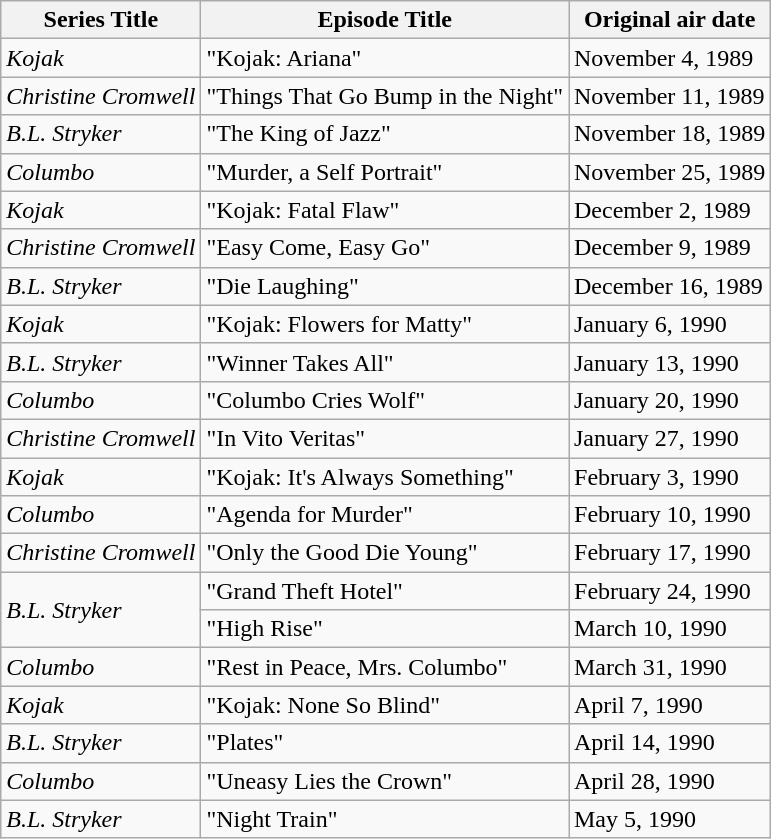<table class="wikitable">
<tr>
<th>Series Title</th>
<th>Episode Title</th>
<th>Original air date</th>
</tr>
<tr>
<td><em>Kojak</em></td>
<td>"Kojak: Ariana"</td>
<td>November 4, 1989</td>
</tr>
<tr>
<td><em>Christine Cromwell</em></td>
<td>"Things That Go Bump in the Night"</td>
<td>November 11, 1989</td>
</tr>
<tr>
<td><em>B.L. Stryker</em></td>
<td>"The King of Jazz"</td>
<td>November 18, 1989</td>
</tr>
<tr>
<td><em>Columbo</em></td>
<td>"Murder, a Self Portrait"</td>
<td>November 25, 1989</td>
</tr>
<tr>
<td><em>Kojak</em></td>
<td>"Kojak: Fatal Flaw"</td>
<td>December 2, 1989</td>
</tr>
<tr>
<td><em>Christine Cromwell</em></td>
<td>"Easy Come, Easy Go"</td>
<td>December 9, 1989</td>
</tr>
<tr>
<td><em>B.L. Stryker</em></td>
<td>"Die Laughing"</td>
<td>December 16, 1989</td>
</tr>
<tr>
<td><em>Kojak</em></td>
<td>"Kojak: Flowers for Matty"</td>
<td>January 6, 1990</td>
</tr>
<tr>
<td><em>B.L. Stryker</em></td>
<td>"Winner Takes All"</td>
<td>January 13, 1990</td>
</tr>
<tr>
<td><em>Columbo</em></td>
<td>"Columbo Cries Wolf"</td>
<td>January 20, 1990</td>
</tr>
<tr>
<td><em>Christine Cromwell</em></td>
<td>"In Vito Veritas"</td>
<td>January 27, 1990</td>
</tr>
<tr>
<td><em>Kojak</em></td>
<td>"Kojak: It's Always Something"</td>
<td>February 3, 1990</td>
</tr>
<tr>
<td><em>Columbo</em></td>
<td>"Agenda for Murder"</td>
<td>February 10, 1990</td>
</tr>
<tr>
<td><em>Christine Cromwell</em></td>
<td>"Only the Good Die Young"</td>
<td>February 17, 1990</td>
</tr>
<tr>
<td rowspan="2"><em>B.L. Stryker</em></td>
<td>"Grand Theft Hotel"</td>
<td>February 24, 1990</td>
</tr>
<tr>
<td>"High Rise"</td>
<td>March 10, 1990</td>
</tr>
<tr>
<td><em>Columbo</em></td>
<td>"Rest in Peace, Mrs. Columbo"</td>
<td>March 31, 1990</td>
</tr>
<tr>
<td><em>Kojak</em></td>
<td>"Kojak: None So Blind"</td>
<td>April 7, 1990</td>
</tr>
<tr>
<td><em>B.L. Stryker</em></td>
<td>"Plates"</td>
<td>April 14, 1990</td>
</tr>
<tr>
<td><em>Columbo</em></td>
<td>"Uneasy Lies the Crown"</td>
<td>April 28, 1990</td>
</tr>
<tr>
<td><em>B.L. Stryker</em></td>
<td>"Night Train"</td>
<td>May 5, 1990</td>
</tr>
</table>
